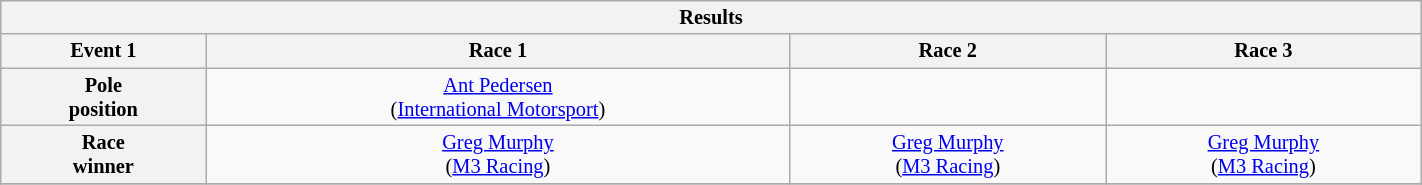<table class="wikitable collapsible collapsed" width=75% style="font-size: 85%; max-width: 950px">
<tr>
<th colspan="4">Results</th>
</tr>
<tr>
<th>Event 1</th>
<th>Race 1</th>
<th>Race 2</th>
<th>Race 3</th>
</tr>
<tr>
<th>Pole<br>position</th>
<td align="center"> <a href='#'>Ant Pedersen</a><br>(<a href='#'>International Motorsport</a>)</td>
<td align="center"></td>
<td align="center"></td>
</tr>
<tr>
<th>Race<br>winner</th>
<td align="center"> <a href='#'>Greg Murphy</a><br>(<a href='#'>M3 Racing</a>)</td>
<td align="center"> <a href='#'>Greg Murphy</a><br>(<a href='#'>M3 Racing</a>)</td>
<td align="center"> <a href='#'>Greg Murphy</a><br>(<a href='#'>M3 Racing</a>)</td>
</tr>
<tr>
</tr>
</table>
